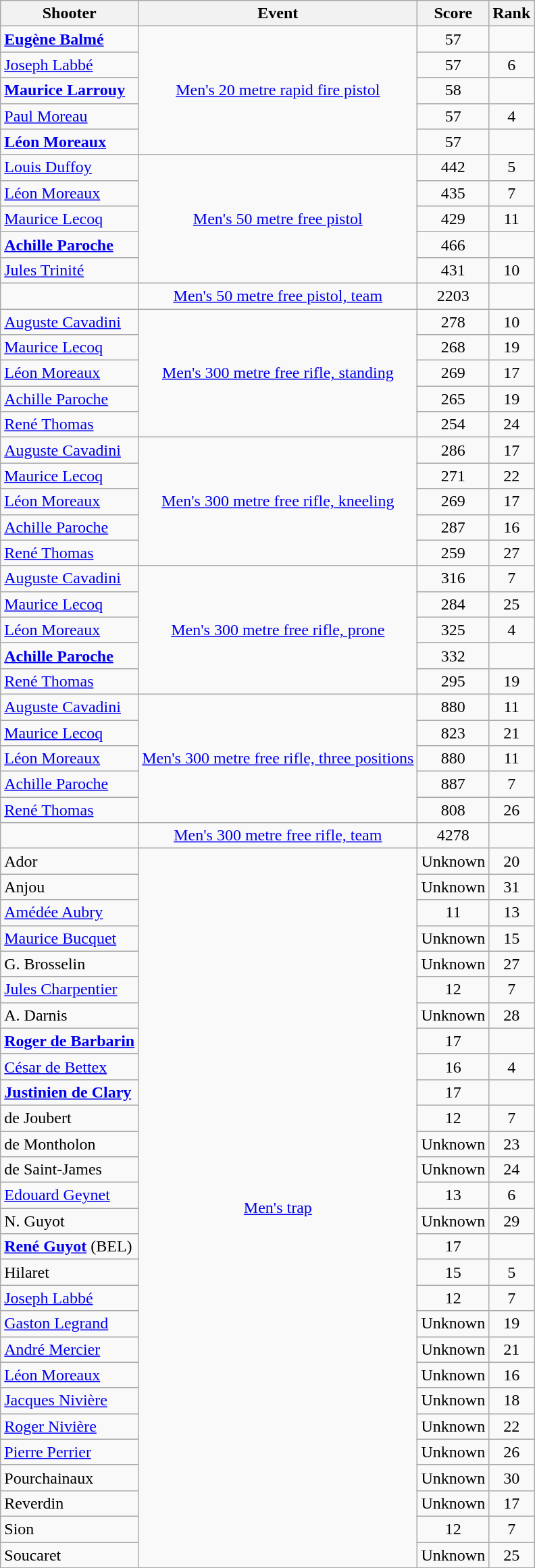<table class=wikitable>
<tr>
<th>Shooter</th>
<th>Event</th>
<th>Score</th>
<th>Rank</th>
</tr>
<tr align=center>
<td align=left><strong><a href='#'>Eugène Balmé</a></strong></td>
<td rowspan=5><a href='#'>Men's 20 metre rapid fire pistol</a></td>
<td>57</td>
<td></td>
</tr>
<tr align=center>
<td align=left><a href='#'>Joseph Labbé</a></td>
<td>57</td>
<td>6</td>
</tr>
<tr align=center>
<td align=left><strong><a href='#'>Maurice Larrouy</a></strong></td>
<td>58</td>
<td></td>
</tr>
<tr align=center>
<td align=left><a href='#'>Paul Moreau</a></td>
<td>57</td>
<td>4</td>
</tr>
<tr align=center>
<td align=left><strong><a href='#'>Léon Moreaux</a></strong></td>
<td>57</td>
<td></td>
</tr>
<tr align=center>
<td align=left><a href='#'>Louis Duffoy</a></td>
<td rowspan=5><a href='#'>Men's 50 metre free pistol</a></td>
<td>442</td>
<td>5</td>
</tr>
<tr align=center>
<td align=left><a href='#'>Léon Moreaux</a></td>
<td>435</td>
<td>7</td>
</tr>
<tr align=center>
<td align=left><a href='#'>Maurice Lecoq</a></td>
<td>429</td>
<td>11</td>
</tr>
<tr align=center>
<td align=left><strong><a href='#'>Achille Paroche</a></strong></td>
<td>466</td>
<td></td>
</tr>
<tr align=center>
<td align=left><a href='#'>Jules Trinité</a></td>
<td>431</td>
<td>10</td>
</tr>
<tr align=center>
<td align=left><strong></strong></td>
<td><a href='#'>Men's 50 metre free pistol, team</a></td>
<td>2203</td>
<td></td>
</tr>
<tr align=center>
<td align=left><a href='#'>Auguste Cavadini</a></td>
<td rowspan=5><a href='#'>Men's 300 metre free rifle, standing</a></td>
<td>278</td>
<td>10</td>
</tr>
<tr align=center>
<td align=left><a href='#'>Maurice Lecoq</a></td>
<td>268</td>
<td>19</td>
</tr>
<tr align=center>
<td align=left><a href='#'>Léon Moreaux</a></td>
<td>269</td>
<td>17</td>
</tr>
<tr align=center>
<td align=left><a href='#'>Achille Paroche</a></td>
<td>265</td>
<td>19</td>
</tr>
<tr align=center>
<td align=left><a href='#'>René Thomas</a></td>
<td>254</td>
<td>24</td>
</tr>
<tr align=center>
<td align=left><a href='#'>Auguste Cavadini</a></td>
<td rowspan=5><a href='#'>Men's 300 metre free rifle, kneeling</a></td>
<td>286</td>
<td>17</td>
</tr>
<tr align=center>
<td align=left><a href='#'>Maurice Lecoq</a></td>
<td>271</td>
<td>22</td>
</tr>
<tr align=center>
<td align=left><a href='#'>Léon Moreaux</a></td>
<td>269</td>
<td>17</td>
</tr>
<tr align=center>
<td align=left><a href='#'>Achille Paroche</a></td>
<td>287</td>
<td>16</td>
</tr>
<tr align=center>
<td align=left><a href='#'>René Thomas</a></td>
<td>259</td>
<td>27</td>
</tr>
<tr align=center>
<td align=left><a href='#'>Auguste Cavadini</a></td>
<td rowspan=5><a href='#'>Men's 300 metre free rifle, prone</a></td>
<td>316</td>
<td>7</td>
</tr>
<tr align=center>
<td align=left><a href='#'>Maurice Lecoq</a></td>
<td>284</td>
<td>25</td>
</tr>
<tr align=center>
<td align=left><a href='#'>Léon Moreaux</a></td>
<td>325</td>
<td>4</td>
</tr>
<tr align=center>
<td align=left><strong><a href='#'>Achille Paroche</a></strong></td>
<td>332</td>
<td></td>
</tr>
<tr align=center>
<td align=left><a href='#'>René Thomas</a></td>
<td>295</td>
<td>19</td>
</tr>
<tr align=center>
<td align=left><a href='#'>Auguste Cavadini</a></td>
<td rowspan=5><a href='#'>Men's 300 metre free rifle, three positions</a></td>
<td>880</td>
<td>11</td>
</tr>
<tr align=center>
<td align=left><a href='#'>Maurice Lecoq</a></td>
<td>823</td>
<td>21</td>
</tr>
<tr align=center>
<td align=left><a href='#'>Léon Moreaux</a></td>
<td>880</td>
<td>11</td>
</tr>
<tr align=center>
<td align=left><a href='#'>Achille Paroche</a></td>
<td>887</td>
<td>7</td>
</tr>
<tr align=center>
<td align=left><a href='#'>René Thomas</a></td>
<td>808</td>
<td>26</td>
</tr>
<tr align=center>
<td align=left><strong></strong></td>
<td><a href='#'>Men's 300 metre free rifle, team</a></td>
<td>4278</td>
<td></td>
</tr>
<tr align=center>
<td align=left>Ador</td>
<td rowspan=28><a href='#'>Men's trap</a></td>
<td>Unknown</td>
<td>20</td>
</tr>
<tr align=center>
<td align=left>Anjou</td>
<td>Unknown</td>
<td>31</td>
</tr>
<tr align=center>
<td align=left><a href='#'>Amédée Aubry</a></td>
<td>11</td>
<td>13</td>
</tr>
<tr align=center>
<td align=left><a href='#'>Maurice Bucquet</a></td>
<td>Unknown</td>
<td>15</td>
</tr>
<tr align=center>
<td align=left>G. Brosselin</td>
<td>Unknown</td>
<td>27</td>
</tr>
<tr align=center>
<td align=left><a href='#'>Jules Charpentier</a></td>
<td>12</td>
<td>7</td>
</tr>
<tr align=center>
<td align=left>A. Darnis</td>
<td>Unknown</td>
<td>28</td>
</tr>
<tr align=center>
<td align=left><strong><a href='#'>Roger de Barbarin</a></strong></td>
<td>17</td>
<td></td>
</tr>
<tr align=center>
<td align=left><a href='#'>César de Bettex</a></td>
<td>16</td>
<td>4</td>
</tr>
<tr align=center>
<td align=left><strong><a href='#'>Justinien de Clary</a></strong></td>
<td>17</td>
<td></td>
</tr>
<tr align=center>
<td align=left>de Joubert</td>
<td>12</td>
<td>7</td>
</tr>
<tr align=center>
<td align=left>de Montholon</td>
<td>Unknown</td>
<td>23</td>
</tr>
<tr align=center>
<td align=left>de Saint-James</td>
<td>Unknown</td>
<td>24</td>
</tr>
<tr align=center>
<td align=left><a href='#'>Edouard Geynet</a></td>
<td>13</td>
<td>6</td>
</tr>
<tr align=center>
<td align=left>N. Guyot</td>
<td>Unknown</td>
<td>29</td>
</tr>
<tr align=center>
<td align=left><strong><a href='#'>René Guyot</a></strong> (BEL)</td>
<td>17</td>
<td></td>
</tr>
<tr align=center>
<td align=left>Hilaret</td>
<td>15</td>
<td>5</td>
</tr>
<tr align=center>
<td align=left><a href='#'>Joseph Labbé</a></td>
<td>12</td>
<td>7</td>
</tr>
<tr align=center>
<td align=left><a href='#'>Gaston Legrand</a></td>
<td>Unknown</td>
<td>19</td>
</tr>
<tr align=center>
<td align=left><a href='#'>André Mercier</a></td>
<td>Unknown</td>
<td>21</td>
</tr>
<tr align=center>
<td align=left><a href='#'>Léon Moreaux</a></td>
<td>Unknown</td>
<td>16</td>
</tr>
<tr align=center>
<td align=left><a href='#'>Jacques Nivière</a></td>
<td>Unknown</td>
<td>18</td>
</tr>
<tr align=center>
<td align=left><a href='#'>Roger Nivière</a></td>
<td>Unknown</td>
<td>22</td>
</tr>
<tr align=center>
<td align=left><a href='#'>Pierre Perrier</a></td>
<td>Unknown</td>
<td>26</td>
</tr>
<tr align=center>
<td align=left>Pourchainaux</td>
<td>Unknown</td>
<td>30</td>
</tr>
<tr align=center>
<td align=left>Reverdin</td>
<td>Unknown</td>
<td>17</td>
</tr>
<tr align=center>
<td align=left>Sion</td>
<td>12</td>
<td>7</td>
</tr>
<tr align=center>
<td align=left>Soucaret</td>
<td>Unknown</td>
<td>25</td>
</tr>
</table>
